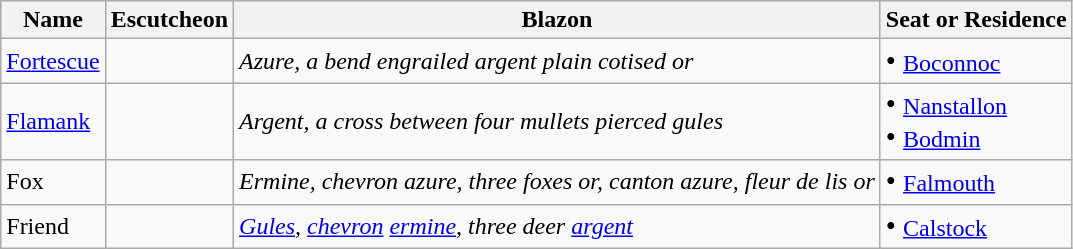<table class="wikitable">
<tr>
<th>Name</th>
<th>Escutcheon</th>
<th>Blazon</th>
<th>Seat or Residence</th>
</tr>
<tr>
<td><a href='#'>Fortescue</a></td>
<td></td>
<td><em>Azure, a bend engrailed argent plain cotised or</em></td>
<td><big> • </big> <a href='#'>Boconnoc</a></td>
</tr>
<tr>
<td><a href='#'>Flamank</a></td>
<td></td>
<td><em>Argent, a cross between four mullets pierced gules</em></td>
<td><big> • </big> <a href='#'>Nanstallon</a> <br> <big> • </big> <a href='#'>Bodmin</a></td>
</tr>
<tr>
<td>Fox</td>
<td></td>
<td><em>Ermine, chevron azure, three foxes or, canton azure, fleur de lis or</em></td>
<td><big> • </big> <a href='#'>Falmouth</a></td>
</tr>
<tr>
<td>Friend</td>
<td></td>
<td><em><a href='#'>Gules</a>, <a href='#'>chevron</a> <a href='#'>ermine</a>, three deer <a href='#'>argent</a></em></td>
<td><big> • </big> <a href='#'>Calstock</a></td>
</tr>
</table>
